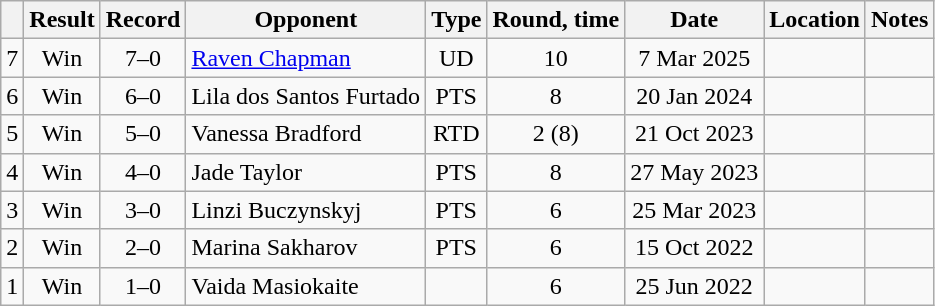<table class="wikitable" style="text-align:center">
<tr>
<th></th>
<th>Result</th>
<th>Record</th>
<th>Opponent</th>
<th>Type</th>
<th>Round, time</th>
<th>Date</th>
<th>Location</th>
<th>Notes</th>
</tr>
<tr>
<td>7</td>
<td>Win</td>
<td>7–0</td>
<td align="left"><a href='#'>Raven Chapman</a></td>
<td>UD</td>
<td>10</td>
<td>7 Mar 2025</td>
<td align="left"></td>
<td align="left"></td>
</tr>
<tr>
<td>6</td>
<td>Win</td>
<td>6–0</td>
<td align="left">Lila dos Santos Furtado</td>
<td>PTS</td>
<td>8</td>
<td>20 Jan 2024</td>
<td align="left"></td>
<td></td>
</tr>
<tr>
<td>5</td>
<td>Win</td>
<td>5–0</td>
<td align="left">Vanessa Bradford</td>
<td>RTD</td>
<td>2 (8)</td>
<td>21 Oct 2023</td>
<td align="left"></td>
<td></td>
</tr>
<tr>
<td>4</td>
<td>Win</td>
<td>4–0</td>
<td align="left">Jade Taylor</td>
<td>PTS</td>
<td>8</td>
<td>27 May 2023</td>
<td align="left"></td>
<td></td>
</tr>
<tr>
<td>3</td>
<td>Win</td>
<td>3–0</td>
<td align="left">Linzi Buczynskyj</td>
<td>PTS</td>
<td>6</td>
<td>25 Mar 2023</td>
<td align="left"></td>
<td></td>
</tr>
<tr>
<td>2</td>
<td>Win</td>
<td>2–0</td>
<td align="left">Marina Sakharov</td>
<td>PTS</td>
<td>6</td>
<td>15 Oct 2022</td>
<td align="left"></td>
<td></td>
</tr>
<tr>
<td>1</td>
<td>Win</td>
<td>1–0</td>
<td align=left>Vaida Masiokaite</td>
<td></td>
<td>6</td>
<td>25 Jun 2022</td>
<td align=left></td>
<td></td>
</tr>
</table>
